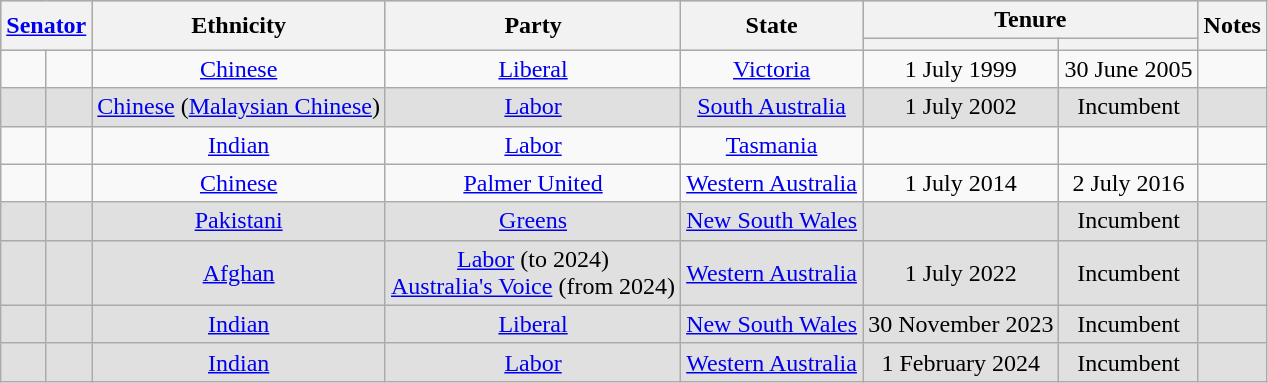<table class="wikitable sortable plainrowheaders" style="text-align: center;">
<tr bgcolor="#CCCCCC">
<th colspan="2" rowspan="2" class="unsortable"><a href='#'>Senator</a></th>
<th rowspan="2">Ethnicity</th>
<th rowspan="2">Party</th>
<th rowspan="2">State</th>
<th colspan="2">Tenure</th>
<th rowspan="2">Notes</th>
</tr>
<tr>
<th></th>
<th></th>
</tr>
<tr>
<td></td>
<td><strong></strong><br></td>
<td><a href='#'>Chinese</a></td>
<td><a href='#'>Liberal</a></td>
<td><a href='#'>Victoria</a></td>
<td>1 July 1999</td>
<td>30 June 2005</td>
<td></td>
</tr>
<tr style="background:#e0e0e0">
<td></td>
<td><strong></strong><br></td>
<td><a href='#'>Chinese</a> (<a href='#'>Malaysian Chinese</a>)</td>
<td><a href='#'>Labor</a></td>
<td><a href='#'>South Australia</a></td>
<td>1 July 2002</td>
<td>Incumbent</td>
<td></td>
</tr>
<tr>
<td></td>
<td><strong></strong><br></td>
<td><a href='#'>Indian</a></td>
<td><a href='#'>Labor</a></td>
<td><a href='#'>Tasmania</a></td>
<td></td>
<td></td>
<td></td>
</tr>
<tr>
<td></td>
<td><strong></strong><br></td>
<td><a href='#'>Chinese</a></td>
<td><a href='#'>Palmer United</a></td>
<td><a href='#'>Western Australia</a></td>
<td>1 July 2014</td>
<td>2 July 2016</td>
<td></td>
</tr>
<tr style="background:#e0e0e0">
<td></td>
<td><strong></strong><br></td>
<td><a href='#'>Pakistani</a></td>
<td><a href='#'>Greens</a></td>
<td><a href='#'>New South Wales</a></td>
<td></td>
<td>Incumbent</td>
<td></td>
</tr>
<tr style="background:#e0e0e0">
<td></td>
<td><strong></strong><br></td>
<td><a href='#'>Afghan</a></td>
<td><a href='#'>Labor</a> (to 2024)<br><a href='#'>Australia's Voice</a> (from 2024)</td>
<td><a href='#'>Western Australia</a></td>
<td>1 July 2022</td>
<td>Incumbent</td>
<td></td>
</tr>
<tr style="background:#e0e0e0">
<td></td>
<td><strong></strong><br></td>
<td><a href='#'>Indian</a></td>
<td><a href='#'>Liberal</a></td>
<td><a href='#'>New South Wales</a></td>
<td>30 November 2023</td>
<td>Incumbent</td>
<td></td>
</tr>
<tr style="background:#e0e0e0">
<td></td>
<td><strong></strong><br></td>
<td><a href='#'>Indian</a></td>
<td><a href='#'>Labor</a></td>
<td><a href='#'>Western Australia</a></td>
<td>1 February 2024</td>
<td>Incumbent</td>
<td></td>
</tr>
</table>
